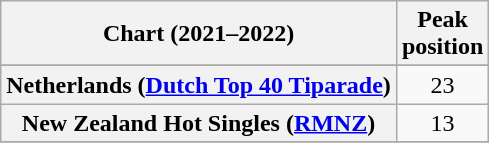<table class="wikitable sortable plainrowheaders" style="text-align:center">
<tr>
<th scope="col">Chart (2021–2022)</th>
<th scope="col">Peak<br>position</th>
</tr>
<tr>
</tr>
<tr>
<th scope="row">Netherlands (<a href='#'>Dutch Top 40 Tiparade</a>)</th>
<td>23</td>
</tr>
<tr>
<th scope="row">New Zealand Hot Singles (<a href='#'>RMNZ</a>)</th>
<td>13</td>
</tr>
<tr>
</tr>
</table>
